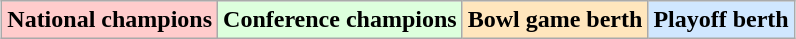<table class="wikitable" style="margin:1em auto;">
<tr>
<td bgcolor="#FFCCCC"><strong>National champions</strong></td>
<td bgcolor="#ddffdd"><strong>Conference champions</strong></td>
<td bgcolor="#ffe6bd"><strong>Bowl game berth</strong></td>
<td bgcolor="#d0e7ff"><strong>Playoff berth</strong></td>
</tr>
</table>
